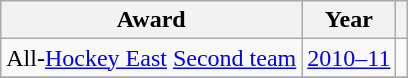<table class="wikitable">
<tr>
<th>Award</th>
<th>Year</th>
<th></th>
</tr>
<tr>
<td>All-<a href='#'>Hockey East</a> <a href='#'>Second team</a></td>
<td><a href='#'>2010–11</a></td>
<td></td>
</tr>
<tr>
</tr>
</table>
